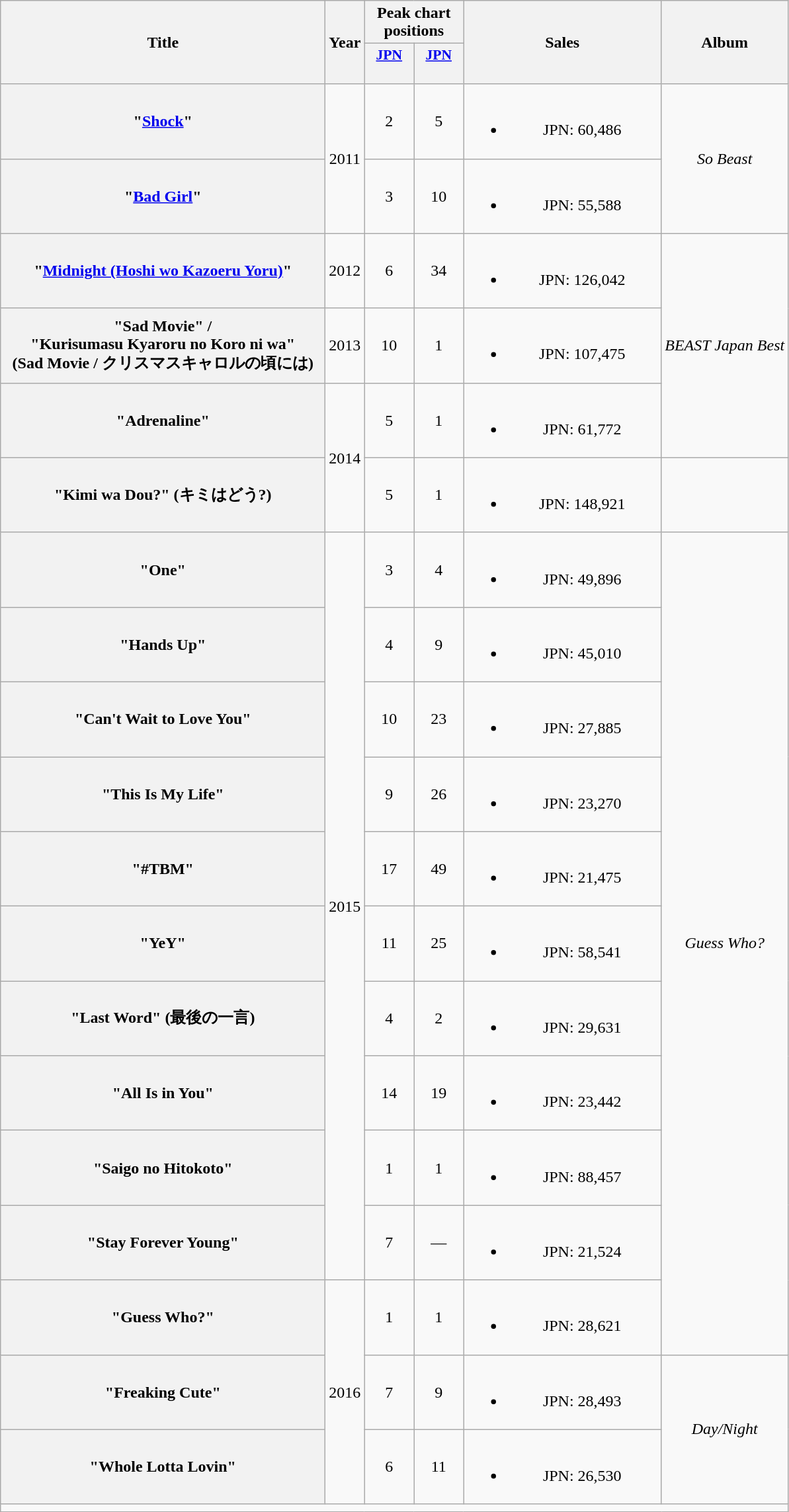<table class="wikitable plainrowheaders" style="text-align:center;">
<tr>
<th scope="col" rowspan="2" style="width:20em;">Title</th>
<th scope="col" rowspan="2">Year</th>
<th colspan="2">Peak chart positions</th>
<th scope="col" rowspan="2" style="width:12em;">Sales</th>
<th scope="col" rowspan="2">Album</th>
</tr>
<tr>
<th scope="col" style="width:3em;font-size:90%;"><a href='#'>JPN<br></a><br></th>
<th scope="col" style="width:3em;font-size:90%;"><a href='#'>JPN<br></a><br></th>
</tr>
<tr>
<th scope="row">"<a href='#'>Shock</a>"</th>
<td rowspan="2">2011</td>
<td>2</td>
<td>5</td>
<td><br><ul><li>JPN: 60,486</li></ul></td>
<td rowspan="2"><em>So Beast</em></td>
</tr>
<tr>
<th scope="row">"<a href='#'>Bad Girl</a>"</th>
<td>3</td>
<td>10</td>
<td><br><ul><li>JPN: 55,588</li></ul></td>
</tr>
<tr>
<th scope="row">"<a href='#'>Midnight (Hoshi wo Kazoeru Yoru)</a>"</th>
<td>2012</td>
<td>6</td>
<td>34</td>
<td><br><ul><li>JPN: 126,042</li></ul></td>
<td rowspan="3"><em>BEAST Japan Best</em></td>
</tr>
<tr>
<th scope="row">"Sad Movie" /<br>"Kurisumasu Kyaroru no Koro ni wa"<br>(Sad Movie / クリスマスキャロルの頃には)</th>
<td>2013</td>
<td>10</td>
<td>1</td>
<td><br><ul><li>JPN: 107,475</li></ul></td>
</tr>
<tr>
<th scope="row">"Adrenaline"</th>
<td rowspan="2">2014</td>
<td>5</td>
<td>1</td>
<td><br><ul><li>JPN: 61,772</li></ul></td>
</tr>
<tr>
<th scope="row">"Kimi wa Dou?" (キミはどう?)</th>
<td>5</td>
<td>1</td>
<td><br><ul><li>JPN: 148,921</li></ul></td>
<td></td>
</tr>
<tr>
<th scope="row">"One"</th>
<td rowspan="10">2015</td>
<td>3</td>
<td>4</td>
<td><br><ul><li>JPN: 49,896</li></ul></td>
<td rowspan="11"><em>Guess Who?</em></td>
</tr>
<tr>
<th scope="row">"Hands Up"</th>
<td>4</td>
<td>9</td>
<td><br><ul><li>JPN: 45,010</li></ul></td>
</tr>
<tr>
<th scope="row">"Can't Wait to Love You"</th>
<td>10</td>
<td>23</td>
<td><br><ul><li>JPN: 27,885</li></ul></td>
</tr>
<tr>
<th scope="row">"This Is My Life"</th>
<td>9</td>
<td>26</td>
<td><br><ul><li>JPN: 23,270</li></ul></td>
</tr>
<tr>
<th scope="row">"#TBM"</th>
<td>17</td>
<td>49</td>
<td><br><ul><li>JPN: 21,475</li></ul></td>
</tr>
<tr>
<th scope="row">"YeY"</th>
<td>11</td>
<td>25</td>
<td><br><ul><li>JPN: 58,541</li></ul></td>
</tr>
<tr>
<th scope="row">"Last Word" (最後の一言)</th>
<td>4</td>
<td>2</td>
<td><br><ul><li>JPN: 29,631</li></ul></td>
</tr>
<tr>
<th scope="row">"All Is in You"</th>
<td>14</td>
<td>19</td>
<td><br><ul><li>JPN: 23,442</li></ul></td>
</tr>
<tr>
<th scope="row">"Saigo no Hitokoto"</th>
<td>1</td>
<td>1</td>
<td><br><ul><li>JPN: 88,457</li></ul></td>
</tr>
<tr>
<th scope="row">"Stay Forever Young"</th>
<td>7</td>
<td>—</td>
<td><br><ul><li>JPN: 21,524</li></ul></td>
</tr>
<tr>
<th scope="row">"Guess Who?"</th>
<td rowspan="3">2016</td>
<td>1</td>
<td>1</td>
<td><br><ul><li>JPN: 28,621</li></ul></td>
</tr>
<tr>
<th scope="row">"Freaking Cute"</th>
<td>7</td>
<td>9</td>
<td><br><ul><li>JPN: 28,493</li></ul></td>
<td rowspan="2"><em>Day/Night</em></td>
</tr>
<tr>
<th scope="row">"Whole Lotta Lovin"</th>
<td>6</td>
<td>11</td>
<td><br><ul><li>JPN: 26,530</li></ul></td>
</tr>
<tr>
<td colspan="6"></td>
</tr>
</table>
